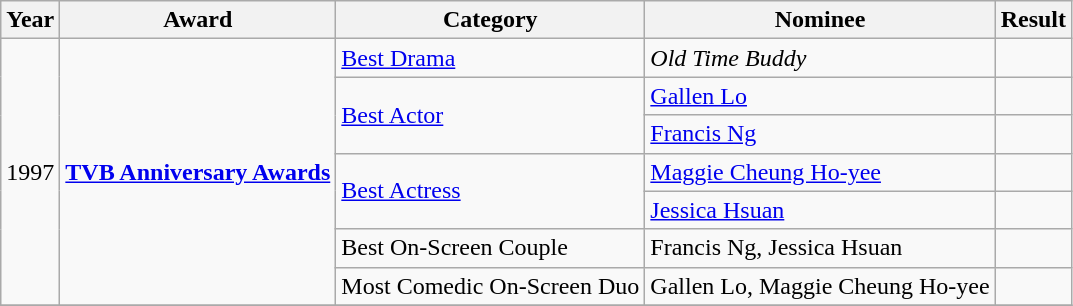<table class="wikitable plainrowheaders sortable">
<tr>
<th scope="col">Year</th>
<th scope="col">Award</th>
<th scope="col">Category</th>
<th scope="col">Nominee</th>
<th scope="col">Result</th>
</tr>
<tr>
<td rowspan=7>1997</td>
<td rowspan=7><strong><a href='#'>TVB Anniversary Awards</a></strong></td>
<td><a href='#'>Best Drama</a></td>
<td><em>Old Time Buddy</em></td>
<td></td>
</tr>
<tr>
<td rowspan=2><a href='#'>Best Actor</a></td>
<td><a href='#'>Gallen Lo</a></td>
<td></td>
</tr>
<tr>
<td><a href='#'>Francis Ng</a></td>
<td></td>
</tr>
<tr>
<td rowspan=2><a href='#'>Best Actress</a></td>
<td><a href='#'>Maggie Cheung Ho-yee</a></td>
<td></td>
</tr>
<tr>
<td><a href='#'>Jessica Hsuan</a></td>
<td></td>
</tr>
<tr>
<td>Best On-Screen Couple</td>
<td>Francis Ng, Jessica Hsuan</td>
<td></td>
</tr>
<tr>
<td>Most Comedic On-Screen Duo</td>
<td>Gallen Lo, Maggie Cheung Ho-yee</td>
<td></td>
</tr>
<tr>
</tr>
</table>
